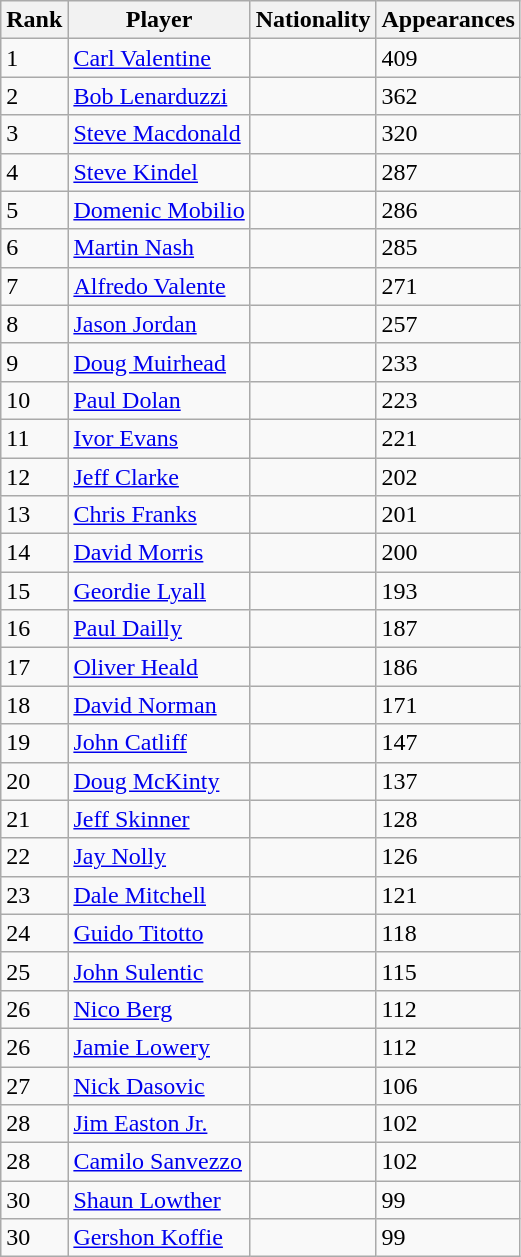<table class="wikitable">
<tr>
<th>Rank</th>
<th>Player</th>
<th>Nationality</th>
<th>Appearances</th>
</tr>
<tr>
<td>1</td>
<td><a href='#'>Carl Valentine</a></td>
<td></td>
<td>409</td>
</tr>
<tr>
<td>2</td>
<td><a href='#'>Bob Lenarduzzi</a></td>
<td></td>
<td>362</td>
</tr>
<tr>
<td>3</td>
<td><a href='#'>Steve Macdonald</a></td>
<td></td>
<td>320</td>
</tr>
<tr>
<td>4</td>
<td><a href='#'>Steve Kindel</a></td>
<td></td>
<td>287</td>
</tr>
<tr>
<td>5</td>
<td><a href='#'>Domenic Mobilio</a></td>
<td></td>
<td>286</td>
</tr>
<tr>
<td>6</td>
<td><a href='#'>Martin Nash</a></td>
<td></td>
<td>285</td>
</tr>
<tr>
<td>7</td>
<td><a href='#'>Alfredo Valente</a></td>
<td></td>
<td>271</td>
</tr>
<tr>
<td>8</td>
<td><a href='#'>Jason Jordan</a></td>
<td></td>
<td>257</td>
</tr>
<tr>
<td>9</td>
<td><a href='#'>Doug Muirhead</a></td>
<td></td>
<td>233</td>
</tr>
<tr>
<td>10</td>
<td><a href='#'>Paul Dolan</a></td>
<td></td>
<td>223</td>
</tr>
<tr>
<td>11</td>
<td><a href='#'>Ivor Evans</a></td>
<td></td>
<td>221</td>
</tr>
<tr>
<td>12</td>
<td><a href='#'>Jeff Clarke</a></td>
<td></td>
<td>202</td>
</tr>
<tr>
<td>13</td>
<td><a href='#'>Chris Franks</a></td>
<td></td>
<td>201</td>
</tr>
<tr>
<td>14</td>
<td><a href='#'>David Morris</a></td>
<td></td>
<td>200</td>
</tr>
<tr>
<td>15</td>
<td><a href='#'>Geordie Lyall</a></td>
<td></td>
<td>193</td>
</tr>
<tr>
<td>16</td>
<td><a href='#'>Paul Dailly</a></td>
<td></td>
<td>187</td>
</tr>
<tr>
<td>17</td>
<td><a href='#'>Oliver Heald</a></td>
<td></td>
<td>186</td>
</tr>
<tr>
<td>18</td>
<td><a href='#'>David Norman</a></td>
<td></td>
<td>171</td>
</tr>
<tr>
<td>19</td>
<td><a href='#'>John Catliff</a></td>
<td></td>
<td>147</td>
</tr>
<tr>
<td>20</td>
<td><a href='#'>Doug McKinty</a></td>
<td></td>
<td>137</td>
</tr>
<tr>
<td>21</td>
<td><a href='#'>Jeff Skinner</a></td>
<td></td>
<td>128</td>
</tr>
<tr>
<td>22</td>
<td><a href='#'>Jay Nolly</a></td>
<td></td>
<td>126</td>
</tr>
<tr>
<td>23</td>
<td><a href='#'>Dale Mitchell</a></td>
<td></td>
<td>121</td>
</tr>
<tr>
<td>24</td>
<td><a href='#'>Guido Titotto</a></td>
<td></td>
<td>118</td>
</tr>
<tr>
<td>25</td>
<td><a href='#'>John Sulentic</a></td>
<td></td>
<td>115</td>
</tr>
<tr>
<td>26</td>
<td><a href='#'>Nico Berg</a></td>
<td></td>
<td>112</td>
</tr>
<tr>
<td>26</td>
<td><a href='#'>Jamie Lowery</a></td>
<td></td>
<td>112</td>
</tr>
<tr>
<td>27</td>
<td><a href='#'>Nick Dasovic</a></td>
<td></td>
<td>106</td>
</tr>
<tr>
<td>28</td>
<td><a href='#'>Jim Easton Jr.</a></td>
<td></td>
<td>102</td>
</tr>
<tr>
<td>28</td>
<td><a href='#'>Camilo Sanvezzo</a></td>
<td></td>
<td>102</td>
</tr>
<tr>
<td>30</td>
<td><a href='#'>Shaun Lowther</a></td>
<td></td>
<td>99</td>
</tr>
<tr>
<td>30</td>
<td><a href='#'>Gershon Koffie</a></td>
<td></td>
<td>99</td>
</tr>
</table>
